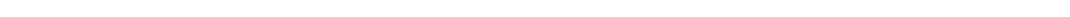<table style="width:88%; text-align:center;">
<tr style="color:white;">
<td style="background:"><strong>5</strong></td>
<td style="background:"><strong>7</strong></td>
<td style="background:"><strong>20</strong></td>
</tr>
</table>
